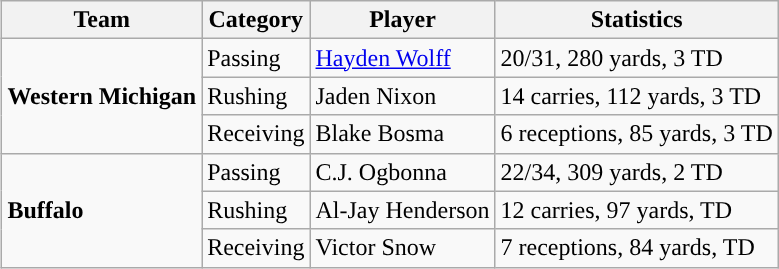<table class="wikitable" style="float: right;">
<tr>
<th>Team</th>
<th>Category</th>
<th>Player</th>
<th>Statistics</th>
</tr>
<tr>
<td rowspan=3><strong>Western Michigan</strong></td>
<td>Passing</td>
<td><a href='#'>Hayden Wolff</a></td>
<td>20/31, 280 yards, 3 TD</td>
</tr>
<tr>
<td>Rushing</td>
<td>Jaden Nixon</td>
<td>14 carries, 112 yards, 3 TD</td>
</tr>
<tr>
<td>Receiving</td>
<td>Blake Bosma</td>
<td>6 receptions, 85 yards, 3 TD</td>
</tr>
<tr>
<td rowspan=3><strong>Buffalo</strong></td>
<td>Passing</td>
<td>C.J. Ogbonna</td>
<td>22/34, 309 yards, 2 TD</td>
</tr>
<tr>
<td>Rushing</td>
<td>Al-Jay Henderson</td>
<td>12 carries, 97 yards, TD</td>
</tr>
<tr>
<td>Receiving</td>
<td>Victor Snow</td>
<td>7 receptions, 84 yards, TD</td>
</tr>
</table>
